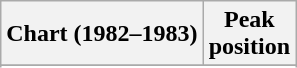<table class="wikitable sortable plainrowheaders" style="text-align:center">
<tr>
<th scope="col">Chart (1982–1983)</th>
<th scope="col">Peak<br> position</th>
</tr>
<tr>
</tr>
<tr>
</tr>
</table>
